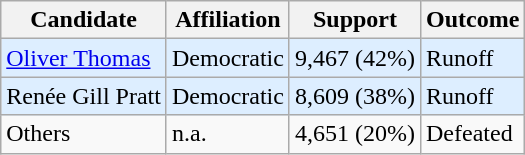<table class="wikitable">
<tr>
<th>Candidate</th>
<th>Affiliation</th>
<th>Support</th>
<th>Outcome</th>
</tr>
<tr>
<td bgcolor=#DDEEFF><a href='#'>Oliver Thomas</a></td>
<td bgcolor=#DDEEFF>Democratic</td>
<td bgcolor=#DDEEFF>9,467 (42%)</td>
<td bgcolor=#DDEEFF>Runoff</td>
</tr>
<tr>
<td bgcolor=#DDEEFF>Renée Gill Pratt</td>
<td bgcolor=#DDEEFF>Democratic</td>
<td bgcolor=#DDEEFF>8,609 (38%)</td>
<td bgcolor=#DDEEFF>Runoff</td>
</tr>
<tr>
<td>Others</td>
<td>n.a.</td>
<td>4,651 (20%)</td>
<td>Defeated</td>
</tr>
</table>
